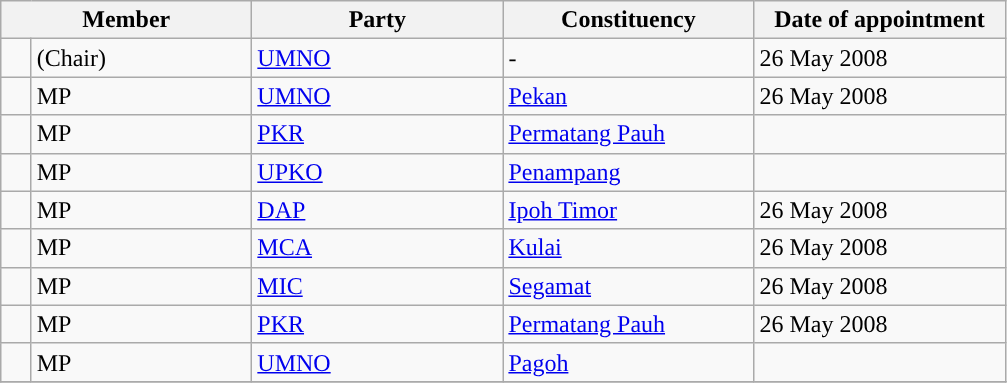<table class="sortable wikitable">
<tr>
<th width="160px" colspan="2" valign="top">Member</th>
<th width="160px" valign="top">Party</th>
<th width="160px" valign="top">Constituency</th>
<th width="160px" valign="top">Date of appointment</th>
</tr>
<tr>
<td></td>
<td> (Chair)</td>
<td><a href='#'>UMNO</a></td>
<td>-</td>
<td>26 May 2008</td>
</tr>
<tr>
<td></td>
<td> MP</td>
<td><a href='#'>UMNO</a></td>
<td><a href='#'>Pekan</a></td>
<td>26 May 2008</td>
</tr>
<tr>
<td></td>
<td> MP</td>
<td><a href='#'>PKR</a></td>
<td><a href='#'>Permatang Pauh</a></td>
<td></td>
</tr>
<tr>
<td></td>
<td> MP</td>
<td><a href='#'>UPKO</a></td>
<td><a href='#'>Penampang</a></td>
<td></td>
</tr>
<tr>
<td></td>
<td> MP</td>
<td><a href='#'>DAP</a></td>
<td><a href='#'>Ipoh Timor</a></td>
<td>26 May 2008</td>
</tr>
<tr>
<td></td>
<td> MP</td>
<td><a href='#'>MCA</a></td>
<td><a href='#'>Kulai</a></td>
<td>26 May 2008</td>
</tr>
<tr>
<td></td>
<td> MP</td>
<td><a href='#'>MIC</a></td>
<td><a href='#'>Segamat</a></td>
<td>26 May 2008</td>
</tr>
<tr>
<td></td>
<td> MP</td>
<td><a href='#'>PKR</a></td>
<td><a href='#'>Permatang Pauh</a></td>
<td>26 May 2008</td>
</tr>
<tr>
<td></td>
<td> MP</td>
<td><a href='#'>UMNO</a></td>
<td><a href='#'>Pagoh</a></td>
<td></td>
</tr>
<tr>
</tr>
</table>
